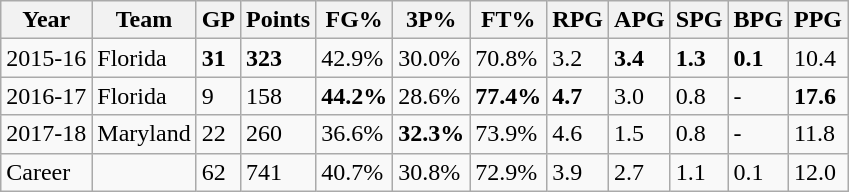<table class="wikitable">
<tr>
<th>Year</th>
<th>Team</th>
<th>GP</th>
<th>Points</th>
<th>FG%</th>
<th>3P%</th>
<th>FT%</th>
<th>RPG</th>
<th>APG</th>
<th>SPG</th>
<th>BPG</th>
<th>PPG</th>
</tr>
<tr>
<td>2015-16</td>
<td>Florida</td>
<td><strong>31</strong></td>
<td><strong>323</strong></td>
<td>42.9%</td>
<td>30.0%</td>
<td>70.8%</td>
<td>3.2</td>
<td><strong>3.4</strong></td>
<td><strong>1.3</strong></td>
<td><strong>0.1</strong></td>
<td>10.4</td>
</tr>
<tr>
<td>2016-17</td>
<td>Florida</td>
<td>9</td>
<td>158</td>
<td><strong>44.2%</strong></td>
<td>28.6%</td>
<td><strong>77.4%</strong></td>
<td><strong>4.7</strong></td>
<td>3.0</td>
<td>0.8</td>
<td>-</td>
<td><strong>17.6</strong></td>
</tr>
<tr>
<td>2017-18</td>
<td>Maryland</td>
<td>22</td>
<td>260</td>
<td>36.6%</td>
<td><strong>32.3%</strong></td>
<td>73.9%</td>
<td>4.6</td>
<td>1.5</td>
<td>0.8</td>
<td>-</td>
<td>11.8</td>
</tr>
<tr>
<td>Career</td>
<td></td>
<td>62</td>
<td>741</td>
<td>40.7%</td>
<td>30.8%</td>
<td>72.9%</td>
<td>3.9</td>
<td>2.7</td>
<td>1.1</td>
<td>0.1</td>
<td>12.0</td>
</tr>
</table>
